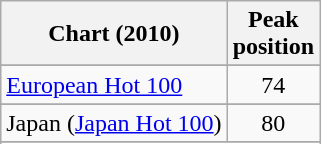<table class="wikitable sortable">
<tr>
<th>Chart (2010)</th>
<th>Peak<br>position</th>
</tr>
<tr>
</tr>
<tr>
</tr>
<tr>
</tr>
<tr>
<td><a href='#'>European Hot 100</a></td>
<td style="text-align:center;">74</td>
</tr>
<tr>
</tr>
<tr>
<td>Japan (<a href='#'>Japan Hot 100</a>)</td>
<td style="text-align:center;">80</td>
</tr>
<tr>
</tr>
<tr>
</tr>
<tr>
</tr>
<tr>
</tr>
</table>
